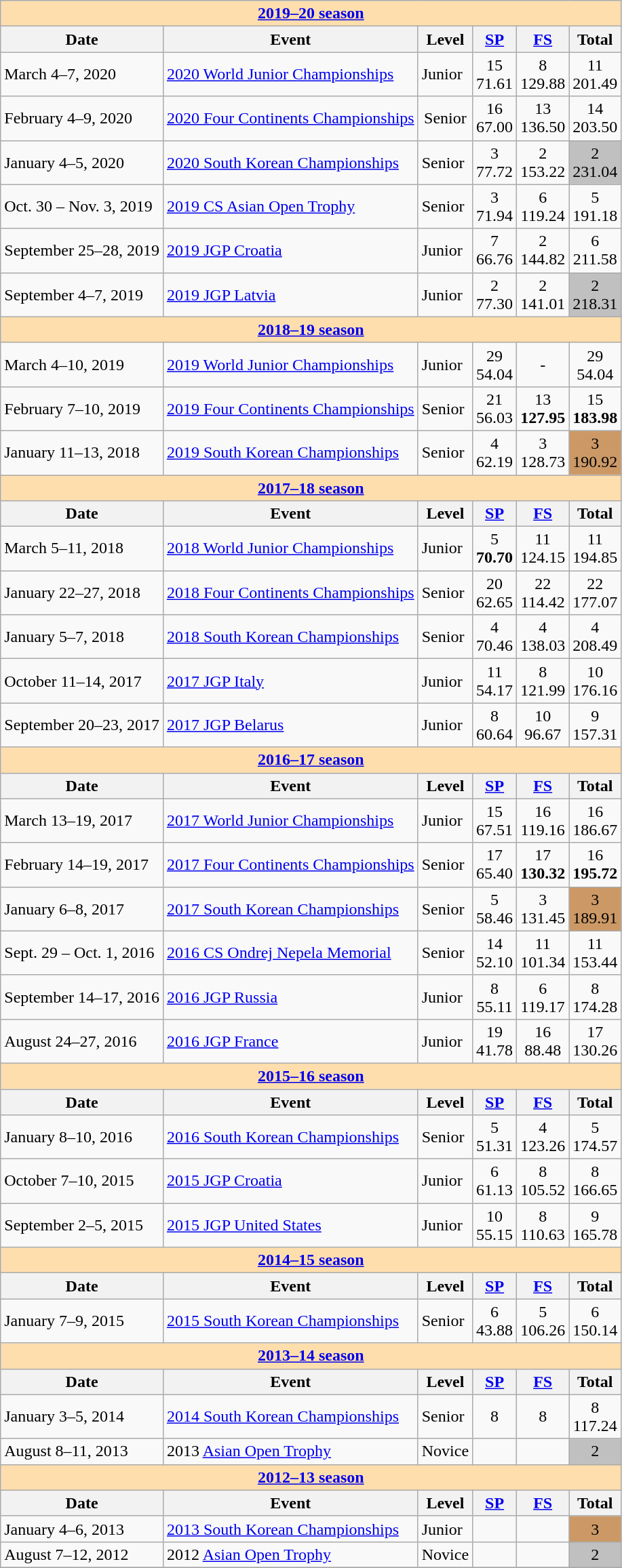<table class="wikitable">
<tr>
<th style="background-color: #ffdead;" colspan=6 align=center><a href='#'>2019–20 season</a></th>
</tr>
<tr>
<th>Date</th>
<th>Event</th>
<th>Level</th>
<th><a href='#'>SP</a></th>
<th><a href='#'>FS</a></th>
<th>Total</th>
</tr>
<tr>
<td>March 4–7, 2020</td>
<td><a href='#'>2020 World Junior Championships</a></td>
<td>Junior</td>
<td align=center>15 <br> 71.61</td>
<td align=center>8 <br> 129.88</td>
<td align=center>11 <br> 201.49</td>
</tr>
<tr>
<td>February 4–9, 2020</td>
<td><a href='#'>2020 Four Continents Championships</a></td>
<td align=center>Senior</td>
<td align=center>16 <br> 67.00</td>
<td align=center>13 <br> 136.50</td>
<td align=center>14 <br> 203.50</td>
</tr>
<tr>
<td>January 4–5, 2020</td>
<td><a href='#'>2020 South Korean Championships</a></td>
<td>Senior</td>
<td align=center>3 <br> 77.72</td>
<td align=center>2 <br> 153.22</td>
<td align=center bgcolor=silver>2 <br> 231.04</td>
</tr>
<tr>
<td>Oct. 30 – Nov. 3, 2019</td>
<td><a href='#'>2019 CS Asian Open Trophy</a></td>
<td>Senior</td>
<td align=center>3 <br> 71.94</td>
<td align=center>6 <br> 119.24</td>
<td align=center>5 <br> 191.18</td>
</tr>
<tr>
<td>September 25–28, 2019</td>
<td><a href='#'>2019 JGP Croatia</a></td>
<td>Junior</td>
<td align=center>7 <br> 66.76</td>
<td align=center>2 <br> 144.82</td>
<td align=center>6 <br> 211.58</td>
</tr>
<tr>
<td>September 4–7, 2019</td>
<td><a href='#'>2019 JGP Latvia</a></td>
<td>Junior</td>
<td align=center>2 <br> 77.30</td>
<td align=center>2 <br> 141.01</td>
<td align=center bgcolor=silver>2 <br> 218.31</td>
</tr>
<tr>
<th style="background-color: #ffdead;" colspan=6 align=center><a href='#'>2018–19 season</a></th>
</tr>
<tr>
<td>March 4–10, 2019</td>
<td><a href='#'>2019 World Junior Championships</a></td>
<td>Junior</td>
<td align=center>29 <br> 54.04</td>
<td align=center>-</td>
<td align=center>29 <br> 54.04</td>
</tr>
<tr>
<td>February 7–10, 2019</td>
<td><a href='#'>2019 Four Continents Championships</a></td>
<td>Senior</td>
<td align=center>21 <br> 56.03</td>
<td align=center>13 <br> <strong>127.95</strong></td>
<td align=center>15 <br> <strong>183.98</strong></td>
</tr>
<tr>
<td>January 11–13, 2018</td>
<td><a href='#'>2019 South Korean Championships</a></td>
<td>Senior</td>
<td align=center>4 <br> 62.19</td>
<td align=center>3 <br> 128.73</td>
<td align=center bgcolor=cc9966>3 <br> 190.92</td>
</tr>
<tr>
<th style="background-color: #ffdead;" colspan=6 align=center><a href='#'>2017–18 season</a></th>
</tr>
<tr>
<th>Date</th>
<th>Event</th>
<th>Level</th>
<th><a href='#'>SP</a></th>
<th><a href='#'>FS</a></th>
<th>Total</th>
</tr>
<tr>
<td>March 5–11, 2018</td>
<td><a href='#'>2018 World Junior Championships</a></td>
<td>Junior</td>
<td align=center>5 <br> <strong>70.70</strong></td>
<td align=center>11 <br> 124.15</td>
<td align=center>11 <br> 194.85</td>
</tr>
<tr>
<td>January 22–27, 2018</td>
<td><a href='#'>2018 Four Continents Championships</a></td>
<td>Senior</td>
<td align=center>20 <br> 62.65</td>
<td align=center>22 <br> 114.42</td>
<td align=center>22 <br> 177.07</td>
</tr>
<tr>
<td>January 5–7, 2018</td>
<td><a href='#'>2018 South Korean Championships</a></td>
<td>Senior</td>
<td align=center>4 <br> 70.46</td>
<td align=center>4 <br> 138.03</td>
<td align=center>4 <br> 208.49</td>
</tr>
<tr>
<td>October 11–14, 2017</td>
<td><a href='#'>2017 JGP Italy</a></td>
<td>Junior</td>
<td align=center>11 <br> 54.17</td>
<td align=center>8 <br> 121.99</td>
<td align=center>10 <br> 176.16</td>
</tr>
<tr>
<td>September 20–23, 2017</td>
<td><a href='#'>2017 JGP Belarus</a></td>
<td>Junior</td>
<td align=center>8 <br> 60.64</td>
<td align=center>10 <br> 96.67</td>
<td align=center>9 <br> 157.31</td>
</tr>
<tr>
<th style="background-color: #ffdead;" colspan=6 align=center><a href='#'>2016–17 season</a></th>
</tr>
<tr>
<th>Date</th>
<th>Event</th>
<th>Level</th>
<th><a href='#'>SP</a></th>
<th><a href='#'>FS</a></th>
<th>Total</th>
</tr>
<tr>
<td>March 13–19, 2017</td>
<td><a href='#'>2017 World Junior Championships</a></td>
<td>Junior</td>
<td align=center>15 <br> 67.51</td>
<td align=center>16 <br> 119.16</td>
<td align=center>16 <br> 186.67</td>
</tr>
<tr>
<td>February 14–19, 2017</td>
<td><a href='#'>2017 Four Continents Championships</a></td>
<td>Senior</td>
<td align=center>17 <br> 65.40</td>
<td align=center>17 <br> <strong>130.32</strong></td>
<td align=center>16 <br> <strong>195.72</strong></td>
</tr>
<tr>
<td>January 6–8, 2017</td>
<td><a href='#'>2017 South Korean Championships</a></td>
<td>Senior</td>
<td align=center>5 <br> 58.46</td>
<td align=center>3 <br> 131.45</td>
<td align=center bgcolor=cc9966>3 <br> 189.91</td>
</tr>
<tr>
<td>Sept. 29 – Oct. 1, 2016</td>
<td><a href='#'>2016 CS Ondrej Nepela Memorial</a></td>
<td>Senior</td>
<td align=center>14 <br> 52.10</td>
<td align=center>11 <br> 101.34</td>
<td align=center>11 <br> 153.44</td>
</tr>
<tr>
<td>September 14–17, 2016</td>
<td><a href='#'>2016 JGP Russia</a></td>
<td>Junior</td>
<td align=center>8 <br> 55.11</td>
<td align=center>6 <br> 119.17</td>
<td align=center>8 <br> 174.28</td>
</tr>
<tr>
<td>August 24–27, 2016</td>
<td><a href='#'>2016 JGP France</a></td>
<td>Junior</td>
<td align=center>19 <br> 41.78</td>
<td align=center>16 <br> 88.48</td>
<td align=center>17 <br> 130.26</td>
</tr>
<tr>
<th style="background-color: #ffdead;" colspan=6 align=center><a href='#'>2015–16 season</a></th>
</tr>
<tr>
<th>Date</th>
<th>Event</th>
<th>Level</th>
<th><a href='#'>SP</a></th>
<th><a href='#'>FS</a></th>
<th>Total</th>
</tr>
<tr>
<td>January 8–10, 2016</td>
<td><a href='#'>2016 South Korean Championships</a></td>
<td>Senior</td>
<td align=center>5 <br> 51.31</td>
<td align=center>4 <br> 123.26</td>
<td align=center>5 <br> 174.57</td>
</tr>
<tr>
<td>October 7–10, 2015</td>
<td><a href='#'>2015 JGP Croatia</a></td>
<td>Junior</td>
<td align=center>6 <br> 61.13</td>
<td align=center>8 <br> 105.52</td>
<td align=center>8 <br> 166.65</td>
</tr>
<tr>
<td>September 2–5, 2015</td>
<td><a href='#'>2015 JGP United States</a></td>
<td>Junior</td>
<td align=center>10 <br> 55.15</td>
<td align=center>8 <br> 110.63</td>
<td align=center>9 <br> 165.78</td>
</tr>
<tr>
<th style="background-color: #ffdead;" colspan=6 align=center><a href='#'>2014–15 season</a></th>
</tr>
<tr>
<th>Date</th>
<th>Event</th>
<th>Level</th>
<th><a href='#'>SP</a></th>
<th><a href='#'>FS</a></th>
<th>Total</th>
</tr>
<tr>
<td>January 7–9, 2015</td>
<td><a href='#'>2015 South Korean Championships</a></td>
<td>Senior</td>
<td align=center>6 <br> 43.88</td>
<td align=center>5 <br> 106.26</td>
<td align=center>6 <br> 150.14</td>
</tr>
<tr>
<th style="background-color: #ffdead;" colspan=6 align=center><a href='#'>2013–14 season</a></th>
</tr>
<tr>
<th>Date</th>
<th>Event</th>
<th>Level</th>
<th><a href='#'>SP</a></th>
<th><a href='#'>FS</a></th>
<th>Total</th>
</tr>
<tr>
<td>January 3–5, 2014</td>
<td><a href='#'>2014 South Korean Championships</a></td>
<td>Senior</td>
<td align=center>8</td>
<td align=center>8</td>
<td align=center>8 <br> 117.24</td>
</tr>
<tr>
<td>August 8–11, 2013</td>
<td>2013 <a href='#'>Asian Open Trophy</a></td>
<td>Novice</td>
<td align=center></td>
<td align=center></td>
<td align=center bgcolor=silver>2</td>
</tr>
<tr>
<th style="background-color: #ffdead;" colspan=6 align=center><a href='#'>2012–13 season</a></th>
</tr>
<tr>
<th>Date</th>
<th>Event</th>
<th>Level</th>
<th><a href='#'>SP</a></th>
<th><a href='#'>FS</a></th>
<th>Total</th>
</tr>
<tr>
<td>January 4–6, 2013</td>
<td><a href='#'>2013 South Korean Championships</a></td>
<td>Junior</td>
<td align=center></td>
<td align=center></td>
<td align=center bgcolor=cc9966>3</td>
</tr>
<tr>
<td>August 7–12, 2012</td>
<td>2012 <a href='#'>Asian Open Trophy</a></td>
<td>Novice</td>
<td align=center></td>
<td align=center></td>
<td align=center bgcolor=silver>2</td>
</tr>
<tr>
</tr>
</table>
